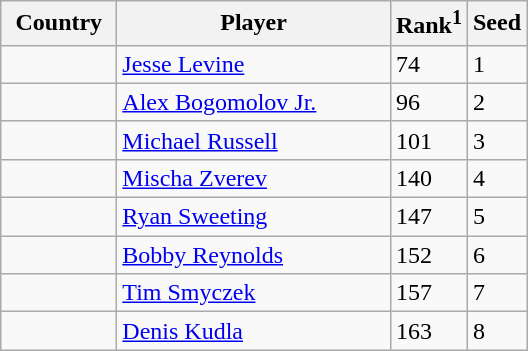<table class="sortable wikitable">
<tr>
<th width="70">Country</th>
<th width="175">Player</th>
<th>Rank<sup>1</sup></th>
<th>Seed</th>
</tr>
<tr>
<td></td>
<td><a href='#'>Jesse Levine</a></td>
<td>74</td>
<td>1</td>
</tr>
<tr>
<td></td>
<td><a href='#'>Alex Bogomolov Jr.</a></td>
<td>96</td>
<td>2</td>
</tr>
<tr>
<td></td>
<td><a href='#'>Michael Russell</a></td>
<td>101</td>
<td>3</td>
</tr>
<tr>
<td></td>
<td><a href='#'>Mischa Zverev</a></td>
<td>140</td>
<td>4</td>
</tr>
<tr>
<td></td>
<td><a href='#'>Ryan Sweeting</a></td>
<td>147</td>
<td>5</td>
</tr>
<tr>
<td></td>
<td><a href='#'>Bobby Reynolds</a></td>
<td>152</td>
<td>6</td>
</tr>
<tr>
<td></td>
<td><a href='#'>Tim Smyczek</a></td>
<td>157</td>
<td>7</td>
</tr>
<tr>
<td></td>
<td><a href='#'>Denis Kudla</a></td>
<td>163</td>
<td>8</td>
</tr>
</table>
